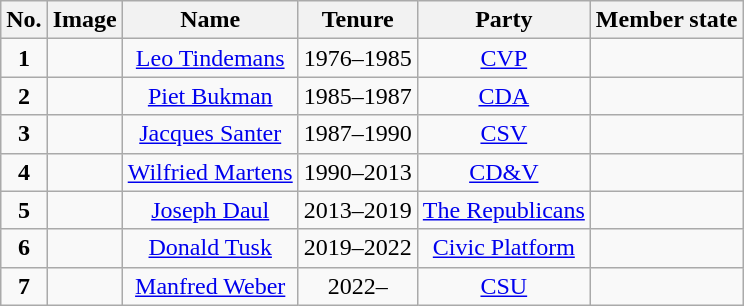<table class="wikitable" style="text-align:center">
<tr>
<th>No.</th>
<th>Image</th>
<th>Name</th>
<th>Tenure</th>
<th>Party</th>
<th>Member state</th>
</tr>
<tr>
<td><strong>1</strong></td>
<td></td>
<td><a href='#'>Leo Tindemans</a><br></td>
<td>1976–1985</td>
<td><a href='#'>CVP</a></td>
<td></td>
</tr>
<tr>
<td><strong>2</strong></td>
<td></td>
<td><a href='#'>Piet Bukman</a><br></td>
<td>1985–1987</td>
<td><a href='#'>CDA</a></td>
<td></td>
</tr>
<tr>
<td><strong>3</strong></td>
<td></td>
<td><a href='#'>Jacques Santer</a><br></td>
<td>1987–1990</td>
<td><a href='#'>CSV</a></td>
<td></td>
</tr>
<tr>
<td><strong>4</strong></td>
<td></td>
<td><a href='#'>Wilfried Martens</a><br></td>
<td>1990–2013<br></td>
<td><a href='#'>CD&V</a></td>
<td></td>
</tr>
<tr>
<td><strong>5</strong></td>
<td></td>
<td><a href='#'>Joseph Daul</a><br></td>
<td>2013–2019</td>
<td><a href='#'>The Republicans</a></td>
<td></td>
</tr>
<tr>
<td><strong>6</strong></td>
<td></td>
<td><a href='#'>Donald Tusk</a><br></td>
<td>2019–2022</td>
<td><a href='#'>Civic Platform</a></td>
<td></td>
</tr>
<tr>
<td><strong>7</strong></td>
<td></td>
<td><a href='#'>Manfred Weber</a><br></td>
<td>2022–</td>
<td><a href='#'>CSU</a></td>
<td></td>
</tr>
</table>
